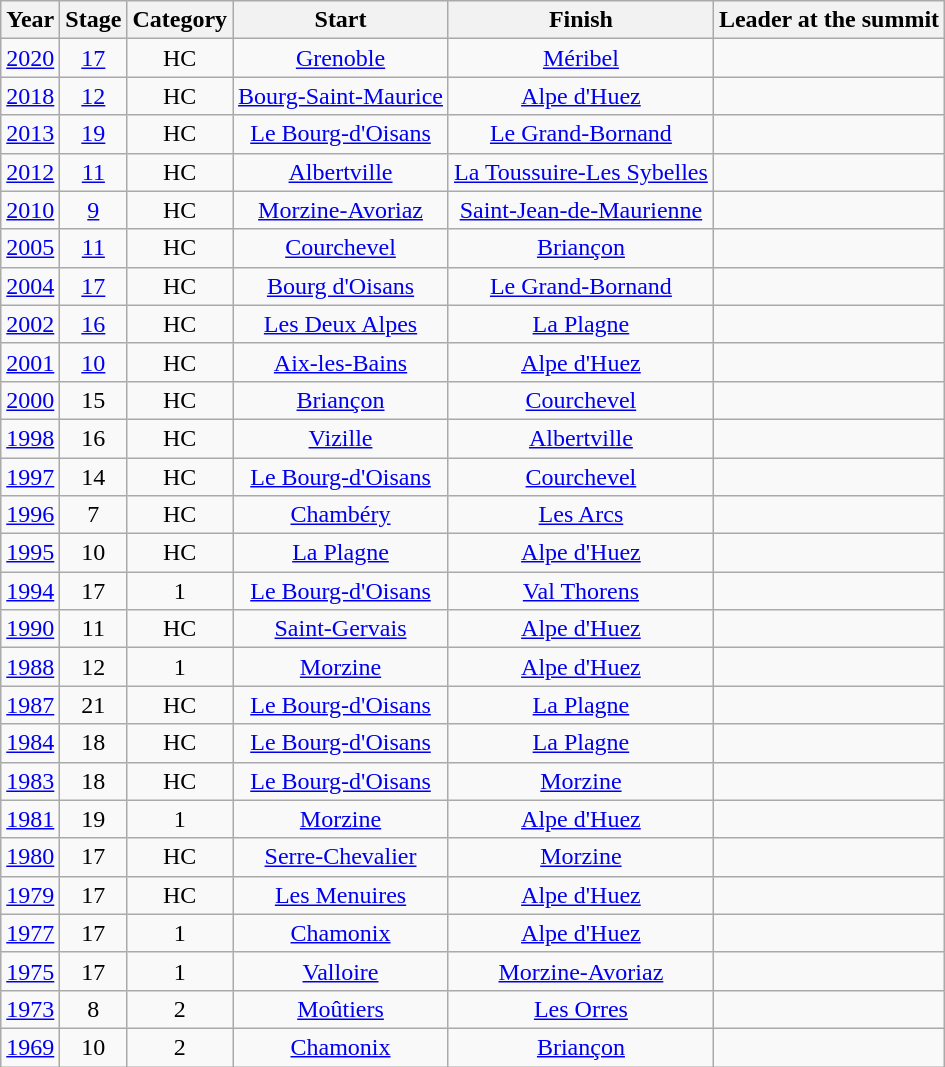<table class="wikitable" style="text-align: center;">
<tr>
<th>Year</th>
<th>Stage</th>
<th>Category</th>
<th>Start</th>
<th>Finish</th>
<th>Leader at the summit</th>
</tr>
<tr>
<td><a href='#'>2020</a></td>
<td><a href='#'>17</a></td>
<td>HC</td>
<td><a href='#'>Grenoble</a></td>
<td><a href='#'>Méribel</a></td>
<td align=left></td>
</tr>
<tr>
<td><a href='#'>2018</a></td>
<td><a href='#'>12</a></td>
<td>HC</td>
<td><a href='#'>Bourg-Saint-Maurice</a></td>
<td><a href='#'>Alpe d'Huez</a></td>
<td align=left></td>
</tr>
<tr>
<td><a href='#'>2013</a></td>
<td><a href='#'>19</a></td>
<td>HC</td>
<td><a href='#'>Le Bourg-d'Oisans</a></td>
<td><a href='#'>Le Grand-Bornand</a></td>
<td align=left></td>
</tr>
<tr>
<td><a href='#'>2012</a></td>
<td><a href='#'>11</a></td>
<td>HC</td>
<td><a href='#'>Albertville</a></td>
<td><a href='#'>La Toussuire-Les Sybelles</a></td>
<td align=left></td>
</tr>
<tr>
<td><a href='#'>2010</a></td>
<td><a href='#'>9</a></td>
<td>HC</td>
<td><a href='#'>Morzine-Avoriaz</a></td>
<td><a href='#'>Saint-Jean-de-Maurienne</a></td>
<td align=left></td>
</tr>
<tr>
<td><a href='#'>2005</a></td>
<td><a href='#'>11</a></td>
<td>HC</td>
<td><a href='#'>Courchevel</a></td>
<td><a href='#'>Briançon</a></td>
<td align=left></td>
</tr>
<tr>
<td><a href='#'>2004</a></td>
<td><a href='#'>17</a></td>
<td>HC</td>
<td><a href='#'>Bourg d'Oisans</a></td>
<td><a href='#'>Le Grand-Bornand</a></td>
<td align=left></td>
</tr>
<tr>
<td><a href='#'>2002</a></td>
<td><a href='#'>16</a></td>
<td>HC</td>
<td><a href='#'>Les Deux Alpes</a></td>
<td><a href='#'>La Plagne</a></td>
<td align=left></td>
</tr>
<tr>
<td><a href='#'>2001</a></td>
<td><a href='#'>10</a></td>
<td>HC</td>
<td><a href='#'>Aix-les-Bains</a></td>
<td><a href='#'>Alpe d'Huez</a></td>
<td align=left></td>
</tr>
<tr>
<td><a href='#'>2000</a></td>
<td>15</td>
<td>HC</td>
<td><a href='#'>Briançon</a></td>
<td><a href='#'>Courchevel</a></td>
<td align=left></td>
</tr>
<tr>
<td><a href='#'>1998</a></td>
<td>16</td>
<td>HC</td>
<td><a href='#'>Vizille</a></td>
<td><a href='#'>Albertville</a></td>
<td align=left></td>
</tr>
<tr>
<td><a href='#'>1997</a></td>
<td>14</td>
<td>HC</td>
<td><a href='#'>Le Bourg-d'Oisans</a></td>
<td><a href='#'>Courchevel</a></td>
<td align=left></td>
</tr>
<tr>
<td><a href='#'>1996</a></td>
<td>7</td>
<td>HC</td>
<td><a href='#'>Chambéry</a></td>
<td><a href='#'>Les Arcs</a></td>
<td align=left></td>
</tr>
<tr>
<td><a href='#'>1995</a></td>
<td>10</td>
<td>HC</td>
<td><a href='#'>La Plagne</a></td>
<td><a href='#'>Alpe d'Huez</a></td>
<td align=left></td>
</tr>
<tr>
<td><a href='#'>1994</a></td>
<td>17</td>
<td>1</td>
<td><a href='#'>Le Bourg-d'Oisans</a></td>
<td><a href='#'>Val Thorens</a></td>
<td align=left></td>
</tr>
<tr>
<td><a href='#'>1990</a></td>
<td>11</td>
<td>HC</td>
<td><a href='#'>Saint-Gervais</a></td>
<td><a href='#'>Alpe d'Huez</a></td>
<td align=left></td>
</tr>
<tr>
<td><a href='#'>1988</a></td>
<td>12</td>
<td>1</td>
<td><a href='#'>Morzine</a></td>
<td><a href='#'>Alpe d'Huez</a></td>
<td align=left></td>
</tr>
<tr>
<td><a href='#'>1987</a></td>
<td>21</td>
<td>HC</td>
<td><a href='#'>Le Bourg-d'Oisans</a></td>
<td><a href='#'>La Plagne</a></td>
<td align=left></td>
</tr>
<tr>
<td><a href='#'>1984</a></td>
<td>18</td>
<td>HC</td>
<td><a href='#'>Le Bourg-d'Oisans</a></td>
<td><a href='#'>La Plagne</a></td>
<td align=left></td>
</tr>
<tr>
<td><a href='#'>1983</a></td>
<td>18</td>
<td>HC</td>
<td><a href='#'>Le Bourg-d'Oisans</a></td>
<td><a href='#'>Morzine</a></td>
<td align=left></td>
</tr>
<tr>
<td><a href='#'>1981</a></td>
<td>19</td>
<td>1</td>
<td><a href='#'>Morzine</a></td>
<td><a href='#'>Alpe d'Huez</a></td>
<td align=left></td>
</tr>
<tr>
<td><a href='#'>1980</a></td>
<td>17</td>
<td>HC</td>
<td><a href='#'>Serre-Chevalier</a></td>
<td><a href='#'>Morzine</a></td>
<td align=left></td>
</tr>
<tr>
<td><a href='#'>1979</a></td>
<td>17</td>
<td>HC</td>
<td><a href='#'>Les Menuires</a></td>
<td><a href='#'>Alpe d'Huez</a></td>
<td align=left></td>
</tr>
<tr>
<td><a href='#'>1977</a></td>
<td>17</td>
<td>1</td>
<td><a href='#'>Chamonix</a></td>
<td><a href='#'>Alpe d'Huez</a></td>
<td align=left></td>
</tr>
<tr>
<td><a href='#'>1975</a></td>
<td>17</td>
<td>1</td>
<td><a href='#'>Valloire</a></td>
<td><a href='#'>Morzine-Avoriaz</a></td>
<td align=left></td>
</tr>
<tr>
<td><a href='#'>1973</a></td>
<td>8</td>
<td>2</td>
<td><a href='#'>Moûtiers</a></td>
<td><a href='#'>Les Orres</a></td>
<td align=left></td>
</tr>
<tr>
<td><a href='#'>1969</a></td>
<td>10</td>
<td>2</td>
<td><a href='#'>Chamonix</a></td>
<td><a href='#'>Briançon</a></td>
<td align=left></td>
</tr>
</table>
